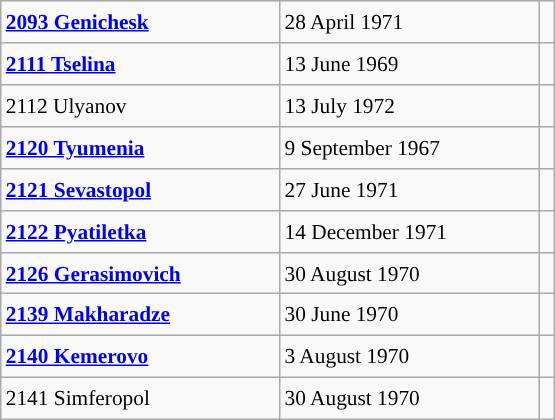<table class="wikitable" style="font-size: 89%; float: left; width: 26em; margin-right: 1em; height: 280px;">
<tr>
<td><strong><a href='#'>2093 Genichesk</a></strong></td>
<td>28 April 1971</td>
<td></td>
</tr>
<tr>
<td><strong><a href='#'>2111 Tselina</a></strong></td>
<td>13 June 1969</td>
<td></td>
</tr>
<tr>
<td>2112 Ulyanov</td>
<td>13 July 1972</td>
<td></td>
</tr>
<tr>
<td><strong><a href='#'>2120 Tyumenia</a></strong></td>
<td>9 September 1967</td>
<td></td>
</tr>
<tr>
<td><strong><a href='#'>2121 Sevastopol</a></strong></td>
<td>27 June 1971</td>
<td></td>
</tr>
<tr>
<td><strong><a href='#'>2122 Pyatiletka</a></strong></td>
<td>14 December 1971</td>
<td></td>
</tr>
<tr>
<td><strong><a href='#'>2126 Gerasimovich</a></strong></td>
<td>30 August 1970</td>
<td></td>
</tr>
<tr>
<td><strong><a href='#'>2139 Makharadze</a></strong></td>
<td>30 June 1970</td>
<td></td>
</tr>
<tr>
<td><strong><a href='#'>2140 Kemerovo</a></strong></td>
<td>3 August 1970</td>
<td></td>
</tr>
<tr>
<td>2141 Simferopol</td>
<td>30 August 1970</td>
<td></td>
</tr>
</table>
